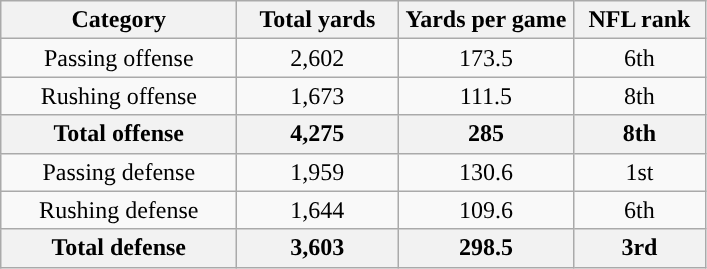<table class="wikitable" style="text-align:center">
<tr>
<th width=150px>Category</th>
<th width=100px>Total yards</th>
<th width=110px>Yards per game</th>
<th width=80px>NFL rank<br></th>
</tr>
<tr>
<td>Passing offense</td>
<td>2,602</td>
<td>173.5</td>
<td>6th</td>
</tr>
<tr>
<td>Rushing offense</td>
<td>1,673</td>
<td>111.5</td>
<td>8th</td>
</tr>
<tr>
<th>Total offense</th>
<th>4,275</th>
<th>285</th>
<th>8th</th>
</tr>
<tr>
<td>Passing defense</td>
<td>1,959</td>
<td>130.6</td>
<td>1st</td>
</tr>
<tr>
<td>Rushing defense</td>
<td>1,644</td>
<td>109.6</td>
<td>6th</td>
</tr>
<tr>
<th>Total defense</th>
<th>3,603</th>
<th>298.5</th>
<th>3rd</th>
</tr>
</table>
